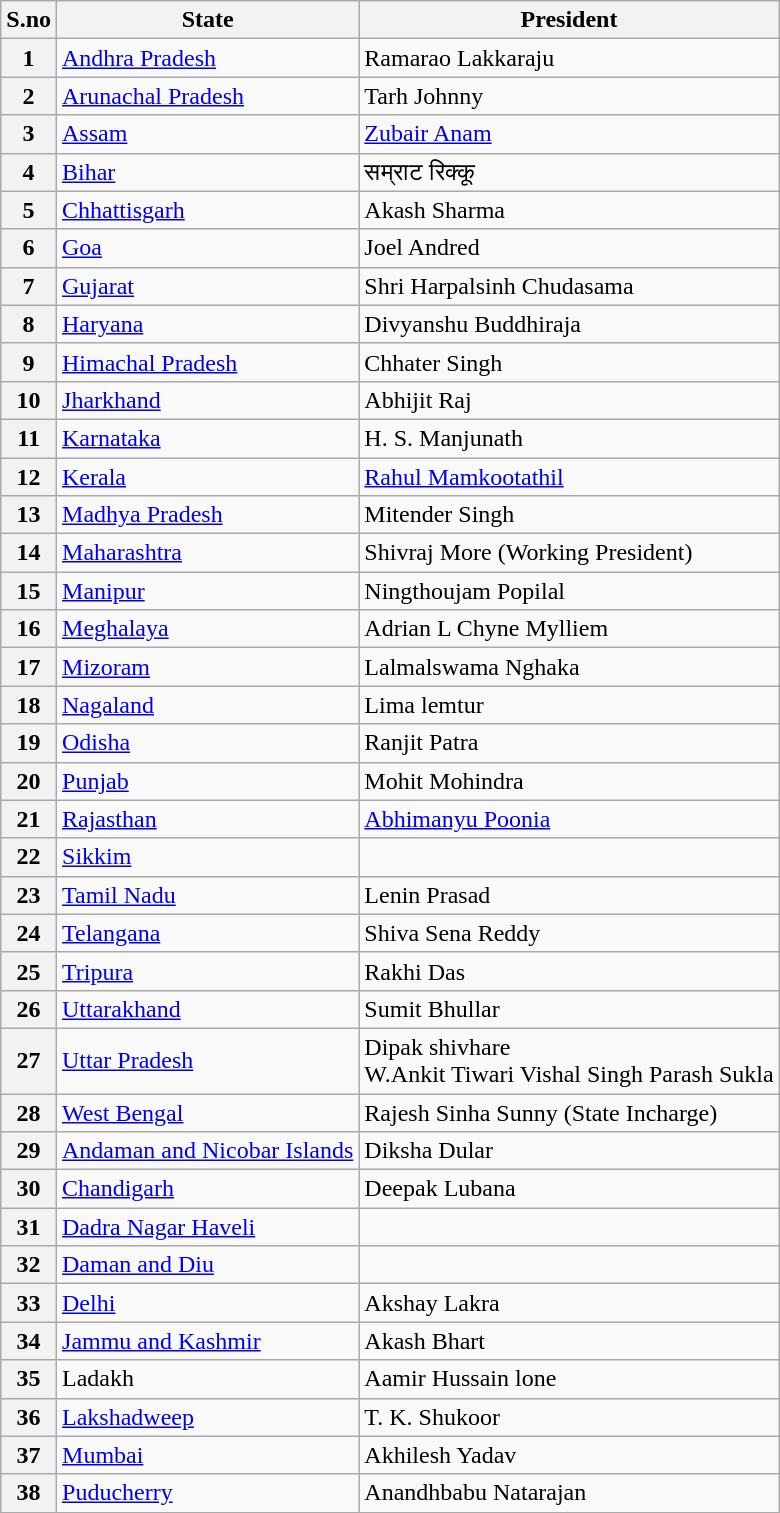<table class="wikitable">
<tr>
<th>S.no</th>
<th>State</th>
<th>President</th>
</tr>
<tr>
<th>1</th>
<td><a href='#'>Andhra Pradesh</a></td>
<td>Ramarao Lakkaraju</td>
</tr>
<tr>
<th>2</th>
<td><a href='#'>Arunachal Pradesh</a></td>
<td>Tarh Johnny</td>
</tr>
<tr>
<th>3</th>
<td><a href='#'>Assam</a></td>
<td><a href='#'>Zubair Anam</a></td>
</tr>
<tr>
<th>4</th>
<td><a href='#'>Bihar</a></td>
<td>सम्राट रिक्कू</td>
</tr>
<tr>
<th>5</th>
<td><a href='#'>Chhattisgarh</a></td>
<td>Akash Sharma</td>
</tr>
<tr>
<th>6</th>
<td><a href='#'>Goa</a></td>
<td>Joel Andred</td>
</tr>
<tr>
<th>7</th>
<td><a href='#'>Gujarat</a></td>
<td>Shri Harpalsinh Chudasama</td>
</tr>
<tr>
<th>8</th>
<td><a href='#'>Haryana</a></td>
<td>Divyanshu Buddhiraja</td>
</tr>
<tr>
<th>9</th>
<td><a href='#'>Himachal Pradesh</a></td>
<td>Chhater Singh</td>
</tr>
<tr>
<th>10</th>
<td><a href='#'>Jharkhand</a></td>
<td>Abhijit Raj</td>
</tr>
<tr>
<th>11</th>
<td><a href='#'>Karnataka</a></td>
<td>H. S. Manjunath</td>
</tr>
<tr>
<th>12</th>
<td><a href='#'>Kerala</a></td>
<td><a href='#'>Rahul Mamkootathil</a></td>
</tr>
<tr>
<th>13</th>
<td><a href='#'>Madhya Pradesh</a></td>
<td>Mitender Singh</td>
</tr>
<tr>
<th>14</th>
<td><a href='#'>Maharashtra</a></td>
<td>Shivraj More (Working President)</td>
</tr>
<tr>
<th>15</th>
<td><a href='#'>Manipur</a></td>
<td>Ningthoujam Popilal</td>
</tr>
<tr>
<th>16</th>
<td><a href='#'>Meghalaya</a></td>
<td>Adrian L Chyne Mylliem</td>
</tr>
<tr>
<th>17</th>
<td><a href='#'>Mizoram</a></td>
<td>Lalmalswama Nghaka</td>
</tr>
<tr>
<th>18</th>
<td><a href='#'>Nagaland</a></td>
<td>Lima lemtur</td>
</tr>
<tr>
<th>19</th>
<td><a href='#'>Odisha</a></td>
<td>Ranjit Patra</td>
</tr>
<tr>
<th>20</th>
<td><a href='#'>Punjab</a></td>
<td>Mohit Mohindra</td>
</tr>
<tr>
<th>21</th>
<td><a href='#'>Rajasthan</a></td>
<td><a href='#'>Abhimanyu Poonia</a></td>
</tr>
<tr>
<th>22</th>
<td><a href='#'>Sikkim</a></td>
<td></td>
</tr>
<tr>
<th>23</th>
<td><a href='#'>Tamil Nadu</a></td>
<td>Lenin Prasad</td>
</tr>
<tr>
<th>24</th>
<td><a href='#'>Telangana</a></td>
<td>Shiva Sena Reddy</td>
</tr>
<tr>
<th>25</th>
<td><a href='#'>Tripura</a></td>
<td>Rakhi Das</td>
</tr>
<tr>
<th>26</th>
<td><a href='#'>Uttarakhand</a></td>
<td>Sumit Bhullar</td>
</tr>
<tr>
<th>27</th>
<td><a href='#'>Uttar Pradesh</a></td>
<td>Dipak shivhare<br>W.Ankit Tiwari 
Vishal Singh 
Parash Sukla</td>
</tr>
<tr>
<th>28</th>
<td><a href='#'>West Bengal</a></td>
<td>Rajesh Sinha Sunny (State Incharge)</td>
</tr>
<tr>
<th>29</th>
<td><a href='#'>Andaman and Nicobar Islands</a></td>
<td>Diksha Dular</td>
</tr>
<tr>
<th>30</th>
<td><a href='#'>Chandigarh</a></td>
<td>Deepak Lubana</td>
</tr>
<tr>
<th>31</th>
<td><a href='#'>Dadra Nagar Haveli</a></td>
<td></td>
</tr>
<tr>
<th>32</th>
<td><a href='#'>Daman and Diu</a></td>
<td></td>
</tr>
<tr>
<th>33</th>
<td><a href='#'>Delhi</a></td>
<td>Akshay Lakra</td>
</tr>
<tr>
<th>34</th>
<td><a href='#'>Jammu and Kashmir</a></td>
<td>Akash Bhart</td>
</tr>
<tr>
<th>35</th>
<td>Ladakh</td>
<td>Aamir Hussain lone</td>
</tr>
<tr>
<th>36</th>
<td><a href='#'>Lakshadweep</a></td>
<td>T. K. Shukoor</td>
</tr>
<tr>
<th>37</th>
<td><a href='#'>Mumbai</a></td>
<td>Akhilesh Yadav</td>
</tr>
<tr>
<th>38</th>
<td><a href='#'>Puducherry</a></td>
<td>Anandhbabu Natarajan</td>
</tr>
<tr>
</tr>
</table>
